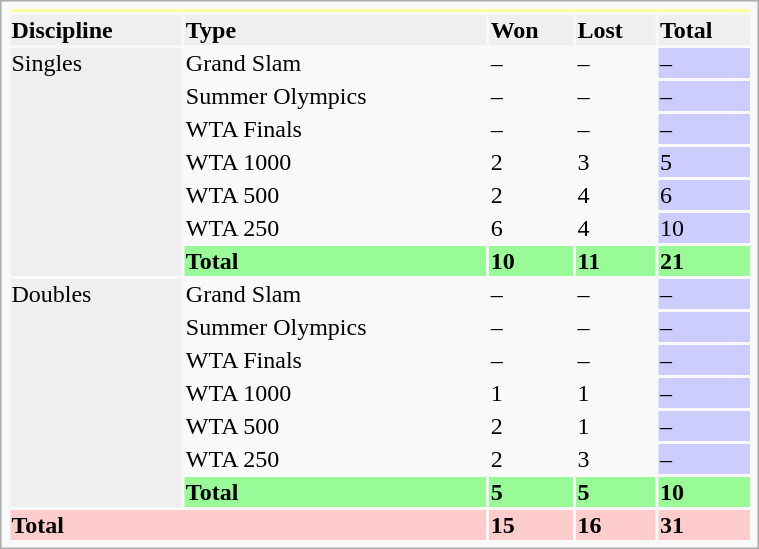<table class="infobox vcard vevent nowrap" width=40%>
<tr bgcolor=FFFF99>
<th colspan="5"></th>
</tr>
<tr style=background:#efefef;font-weight:bold>
<td>Discipline</td>
<td>Type</td>
<td>Won</td>
<td>Lost</td>
<td>Total</td>
</tr>
<tr>
<td rowspan="7" style="background:#efefef;">Singles</td>
<td>Grand Slam</td>
<td>–</td>
<td>–</td>
<td bgcolor="CCCCFF">–</td>
</tr>
<tr>
<td>Summer Olympics</td>
<td>–</td>
<td>–</td>
<td bgcolor="CCCCFF">–</td>
</tr>
<tr>
<td>WTA Finals</td>
<td>–</td>
<td>–</td>
<td bgcolor="CCCCFF">–</td>
</tr>
<tr>
<td>WTA 1000</td>
<td>2</td>
<td>3</td>
<td bgcolor="CCCCFF">5</td>
</tr>
<tr>
<td>WTA 500</td>
<td>2</td>
<td>4</td>
<td bgcolor="CCCCFF">6</td>
</tr>
<tr>
<td>WTA 250</td>
<td>6</td>
<td>4</td>
<td bgcolor="CCCCFF">10</td>
</tr>
<tr style="background:#98FB98;font-weight:bold">
<td>Total</td>
<td>10</td>
<td>11</td>
<td>21</td>
</tr>
<tr>
<td rowspan="7" style="background:#efefef;">Doubles</td>
<td>Grand Slam</td>
<td>–</td>
<td>–</td>
<td bgcolor="CCCCFF">–</td>
</tr>
<tr>
<td>Summer Olympics</td>
<td>–</td>
<td>–</td>
<td bgcolor="CCCCFF">–</td>
</tr>
<tr>
<td>WTA Finals</td>
<td>–</td>
<td>–</td>
<td bgcolor="CCCCFF">–</td>
</tr>
<tr>
<td>WTA 1000</td>
<td>1</td>
<td>1</td>
<td bgcolor="CCCCFF">–</td>
</tr>
<tr>
<td>WTA 500</td>
<td>2</td>
<td>1</td>
<td bgcolor="CCCCFF">–</td>
</tr>
<tr>
<td>WTA 250</td>
<td>2</td>
<td>3</td>
<td bgcolor="CCCCFF">–</td>
</tr>
<tr style="background:#98FB98;font-weight:bold">
<td>Total</td>
<td>5</td>
<td>5</td>
<td>10</td>
</tr>
<tr style="background:#FCC;font-weight:bold">
<td colspan="2">Total</td>
<td>15</td>
<td>16</td>
<td>31</td>
</tr>
</table>
